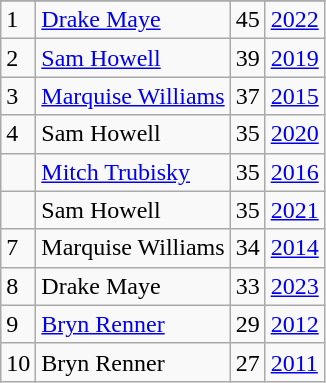<table class="wikitable">
<tr>
</tr>
<tr>
<td>1</td>
<td><a href='#'>Drake Maye</a></td>
<td><abbr>45</abbr></td>
<td><a href='#'>2022</a></td>
</tr>
<tr>
<td>2</td>
<td><a href='#'>Sam Howell</a></td>
<td><abbr>39</abbr></td>
<td><a href='#'>2019</a></td>
</tr>
<tr>
<td>3</td>
<td><a href='#'>Marquise Williams</a></td>
<td><abbr>37</abbr></td>
<td><a href='#'>2015</a></td>
</tr>
<tr>
<td>4</td>
<td>Sam Howell</td>
<td><abbr>35</abbr></td>
<td><a href='#'>2020</a></td>
</tr>
<tr>
<td></td>
<td><a href='#'>Mitch Trubisky</a></td>
<td><abbr>35</abbr></td>
<td><a href='#'>2016</a></td>
</tr>
<tr>
<td></td>
<td>Sam Howell</td>
<td><abbr>35</abbr></td>
<td><a href='#'>2021</a></td>
</tr>
<tr>
<td>7</td>
<td>Marquise Williams</td>
<td><abbr>34</abbr></td>
<td><a href='#'>2014</a></td>
</tr>
<tr>
<td>8</td>
<td>Drake Maye</td>
<td><abbr>33</abbr></td>
<td><a href='#'>2023</a></td>
</tr>
<tr>
<td>9</td>
<td><a href='#'>Bryn Renner</a></td>
<td><abbr>29</abbr></td>
<td><a href='#'>2012</a></td>
</tr>
<tr>
<td>10</td>
<td>Bryn Renner</td>
<td><abbr>27</abbr></td>
<td><a href='#'>2011</a></td>
</tr>
</table>
